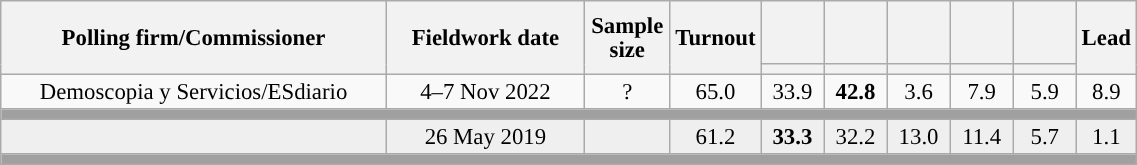<table class="wikitable collapsible collapsed" style="text-align:center; font-size:95%; line-height:16px;">
<tr style="height:42px;">
<th style="width:250px;" rowspan="2">Polling firm/Commissioner</th>
<th style="width:125px;" rowspan="2">Fieldwork date</th>
<th style="width:50px;" rowspan="2">Sample size</th>
<th style="width:45px;" rowspan="2">Turnout</th>
<th style="width:35px;"></th>
<th style="width:35px;"></th>
<th style="width:35px;"></th>
<th style="width:35px;"></th>
<th style="width:35px;"></th>
<th style="width:30px;" rowspan="2">Lead</th>
</tr>
<tr>
<th style="color:inherit;background:"></th>
<th style="color:inherit;background:"></th>
<th style="color:inherit;background:"></th>
<th style="color:inherit;background:"></th>
<th style="color:inherit;background:"></th>
</tr>
<tr>
<td>Demoscopia y Servicios/ESdiario</td>
<td>4–7 Nov 2022</td>
<td>?</td>
<td>65.0</td>
<td>33.9<br></td>
<td><strong>42.8</strong><br></td>
<td>3.6<br></td>
<td>7.9<br></td>
<td>5.9<br></td>
<td style="background:">8.9</td>
</tr>
<tr>
<td colspan="10" style="background:#A0A0A0"></td>
</tr>
<tr style="background:#EFEFEF;">
<td><strong></strong></td>
<td>26 May 2019</td>
<td></td>
<td>61.2</td>
<td><strong>33.3</strong><br></td>
<td>32.2<br></td>
<td>13.0<br></td>
<td>11.4<br></td>
<td>5.7<br></td>
<td style="background:">1.1</td>
</tr>
<tr>
<td colspan="10" style="background:#A0A0A0"></td>
</tr>
</table>
